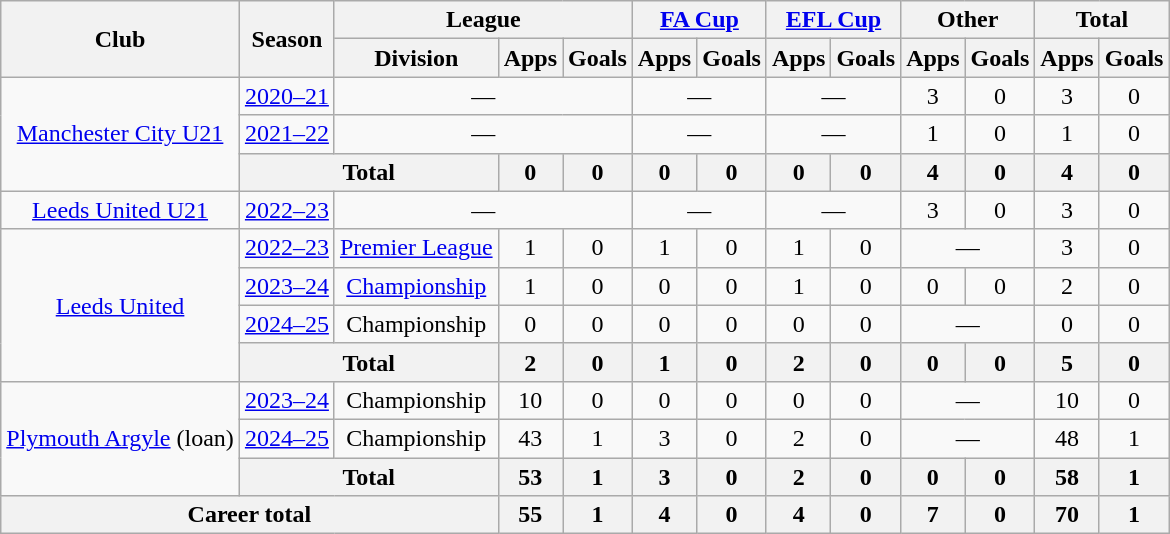<table class=wikitable style=text-align:center>
<tr>
<th rowspan=2>Club</th>
<th rowspan=2>Season</th>
<th colspan=3>League</th>
<th colspan=2><a href='#'>FA Cup</a></th>
<th colspan=2><a href='#'>EFL Cup</a></th>
<th colspan=2>Other</th>
<th colspan=2>Total</th>
</tr>
<tr>
<th>Division</th>
<th>Apps</th>
<th>Goals</th>
<th>Apps</th>
<th>Goals</th>
<th>Apps</th>
<th>Goals</th>
<th>Apps</th>
<th>Goals</th>
<th>Apps</th>
<th>Goals</th>
</tr>
<tr>
<td rowspan="3"><a href='#'>Manchester City U21</a></td>
<td><a href='#'>2020–21</a></td>
<td colspan=3>—</td>
<td colspan=2>—</td>
<td colspan=2>—</td>
<td>3</td>
<td>0</td>
<td>3</td>
<td>0</td>
</tr>
<tr>
<td><a href='#'>2021–22</a></td>
<td colspan=3>—</td>
<td colspan=2>—</td>
<td colspan=2>—</td>
<td>1</td>
<td>0</td>
<td>1</td>
<td>0</td>
</tr>
<tr>
<th colspan=2>Total</th>
<th>0</th>
<th>0</th>
<th>0</th>
<th>0</th>
<th>0</th>
<th>0</th>
<th>4</th>
<th>0</th>
<th>4</th>
<th>0</th>
</tr>
<tr>
<td><a href='#'>Leeds United U21</a></td>
<td><a href='#'>2022–23</a></td>
<td colspan=3>—</td>
<td colspan=2>—</td>
<td colspan=2>—</td>
<td>3</td>
<td>0</td>
<td>3</td>
<td>0</td>
</tr>
<tr>
<td rowspan="4"><a href='#'>Leeds United</a></td>
<td><a href='#'>2022–23</a></td>
<td><a href='#'>Premier League</a></td>
<td>1</td>
<td>0</td>
<td>1</td>
<td>0</td>
<td>1</td>
<td>0</td>
<td colspan=2>—</td>
<td>3</td>
<td>0</td>
</tr>
<tr>
<td><a href='#'>2023–24</a></td>
<td><a href='#'>Championship</a></td>
<td>1</td>
<td>0</td>
<td>0</td>
<td>0</td>
<td>1</td>
<td>0</td>
<td>0</td>
<td>0</td>
<td>2</td>
<td>0</td>
</tr>
<tr>
<td><a href='#'>2024–25</a></td>
<td>Championship</td>
<td>0</td>
<td>0</td>
<td>0</td>
<td>0</td>
<td>0</td>
<td>0</td>
<td colspan=2>—</td>
<td>0</td>
<td>0</td>
</tr>
<tr>
<th colspan=2>Total</th>
<th>2</th>
<th>0</th>
<th>1</th>
<th>0</th>
<th>2</th>
<th>0</th>
<th>0</th>
<th>0</th>
<th>5</th>
<th>0</th>
</tr>
<tr>
<td rowspan="3"><a href='#'>Plymouth Argyle</a> (loan)</td>
<td><a href='#'>2023–24</a></td>
<td>Championship</td>
<td>10</td>
<td>0</td>
<td>0</td>
<td>0</td>
<td>0</td>
<td>0</td>
<td colspan=2>—</td>
<td>10</td>
<td>0</td>
</tr>
<tr>
<td><a href='#'>2024–25</a></td>
<td>Championship</td>
<td>43</td>
<td>1</td>
<td>3</td>
<td>0</td>
<td>2</td>
<td>0</td>
<td colspan=2>—</td>
<td>48</td>
<td>1</td>
</tr>
<tr>
<th colspan="2">Total</th>
<th>53</th>
<th>1</th>
<th>3</th>
<th>0</th>
<th>2</th>
<th>0</th>
<th>0</th>
<th>0</th>
<th>58</th>
<th>1</th>
</tr>
<tr>
<th colspan="3">Career total</th>
<th>55</th>
<th>1</th>
<th>4</th>
<th>0</th>
<th>4</th>
<th>0</th>
<th>7</th>
<th>0</th>
<th>70</th>
<th>1</th>
</tr>
</table>
